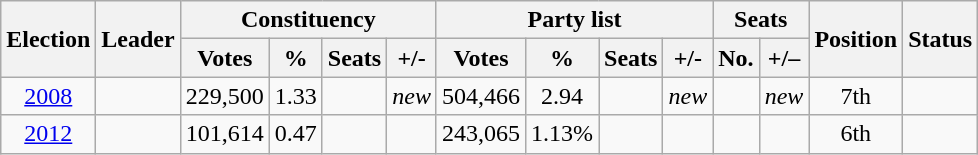<table class="wikitable" style="text-align:center">
<tr>
<th rowspan="2">Election</th>
<th rowspan="2">Leader</th>
<th colspan="4">Constituency</th>
<th colspan="4">Party list</th>
<th colspan="2">Seats</th>
<th rowspan="2">Position</th>
<th rowspan="2">Status</th>
</tr>
<tr>
<th>Votes</th>
<th>%</th>
<th>Seats</th>
<th>+/-</th>
<th>Votes</th>
<th>%</th>
<th>Seats</th>
<th>+/-</th>
<th>No.</th>
<th>+/–</th>
</tr>
<tr>
<td><a href='#'>2008</a></td>
<td></td>
<td>229,500</td>
<td>1.33</td>
<td></td>
<td><em>new</em></td>
<td>504,466</td>
<td>2.94</td>
<td></td>
<td><em>new</em></td>
<td></td>
<td><em>new</em></td>
<td>7th</td>
<td></td>
</tr>
<tr>
<td><a href='#'>2012</a></td>
<td></td>
<td>101,614</td>
<td>0.47</td>
<td></td>
<td></td>
<td>243,065</td>
<td>1.13%</td>
<td></td>
<td></td>
<td></td>
<td></td>
<td>6th</td>
<td></td>
</tr>
</table>
